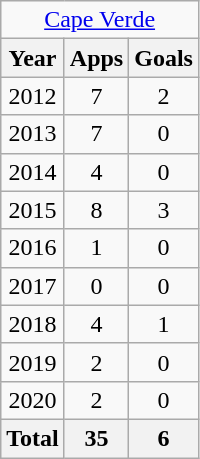<table class="wikitable" style="text-align:center">
<tr>
<td colspan=3><a href='#'>Cape Verde</a></td>
</tr>
<tr>
<th>Year</th>
<th>Apps</th>
<th>Goals</th>
</tr>
<tr>
<td>2012</td>
<td>7</td>
<td>2</td>
</tr>
<tr>
<td>2013</td>
<td>7</td>
<td>0</td>
</tr>
<tr>
<td>2014</td>
<td>4</td>
<td>0</td>
</tr>
<tr>
<td>2015</td>
<td>8</td>
<td>3</td>
</tr>
<tr>
<td>2016</td>
<td>1</td>
<td>0</td>
</tr>
<tr>
<td>2017</td>
<td>0</td>
<td>0</td>
</tr>
<tr>
<td>2018</td>
<td>4</td>
<td>1</td>
</tr>
<tr>
<td>2019</td>
<td>2</td>
<td>0</td>
</tr>
<tr>
<td>2020</td>
<td>2</td>
<td>0</td>
</tr>
<tr>
<th>Total</th>
<th>35</th>
<th>6</th>
</tr>
</table>
